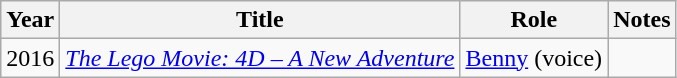<table class="wikitable">
<tr>
<th>Year</th>
<th>Title</th>
<th>Role</th>
<th>Notes</th>
</tr>
<tr>
<td>2016</td>
<td><em><a href='#'>The Lego Movie: 4D – A New Adventure</a></em></td>
<td><a href='#'>Benny</a> (voice)</td>
<td></td>
</tr>
</table>
